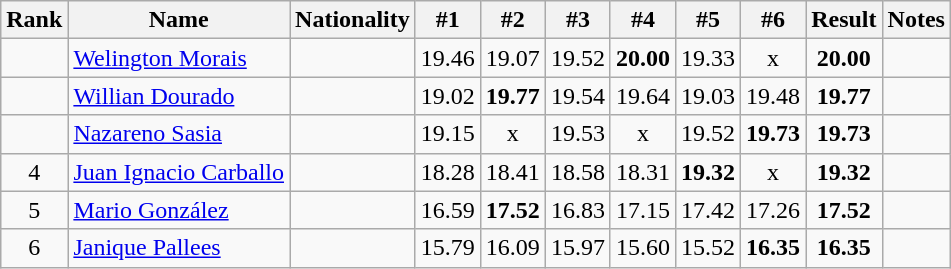<table class="wikitable sortable" style="text-align:center">
<tr>
<th>Rank</th>
<th>Name</th>
<th>Nationality</th>
<th>#1</th>
<th>#2</th>
<th>#3</th>
<th>#4</th>
<th>#5</th>
<th>#6</th>
<th>Result</th>
<th>Notes</th>
</tr>
<tr>
<td></td>
<td align=left><a href='#'>Welington Morais</a></td>
<td align=left></td>
<td>19.46</td>
<td>19.07</td>
<td>19.52</td>
<td><strong>20.00</strong></td>
<td>19.33</td>
<td>x</td>
<td><strong>20.00</strong></td>
<td></td>
</tr>
<tr>
<td></td>
<td align=left><a href='#'>Willian Dourado</a></td>
<td align=left></td>
<td>19.02</td>
<td><strong>19.77</strong></td>
<td>19.54</td>
<td>19.64</td>
<td>19.03</td>
<td>19.48</td>
<td><strong>19.77</strong></td>
<td></td>
</tr>
<tr>
<td></td>
<td align=left><a href='#'>Nazareno Sasia</a></td>
<td align=left></td>
<td>19.15</td>
<td>x</td>
<td>19.53</td>
<td>x</td>
<td>19.52</td>
<td><strong>19.73</strong></td>
<td><strong>19.73</strong></td>
<td></td>
</tr>
<tr>
<td>4</td>
<td align=left><a href='#'>Juan Ignacio Carballo</a></td>
<td align=left></td>
<td>18.28</td>
<td>18.41</td>
<td>18.58</td>
<td>18.31</td>
<td><strong>19.32</strong></td>
<td>x</td>
<td><strong>19.32</strong></td>
<td></td>
</tr>
<tr>
<td>5</td>
<td align=left><a href='#'>Mario González</a></td>
<td align=left></td>
<td>16.59</td>
<td><strong>17.52</strong></td>
<td>16.83</td>
<td>17.15</td>
<td>17.42</td>
<td>17.26</td>
<td><strong>17.52</strong></td>
<td></td>
</tr>
<tr>
<td>6</td>
<td align=left><a href='#'>Janique Pallees</a></td>
<td align=left></td>
<td>15.79</td>
<td>16.09</td>
<td>15.97</td>
<td>15.60</td>
<td>15.52</td>
<td><strong>16.35</strong></td>
<td><strong>16.35</strong></td>
<td></td>
</tr>
</table>
